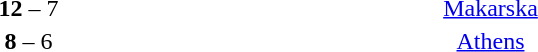<table style="text-align:center">
<tr>
<th width=200></th>
<th width=100></th>
<th width=200></th>
<th width=100></th>
</tr>
<tr>
<td align=right><strong></strong></td>
<td><strong>12</strong> – 7</td>
<td align=left></td>
<td><a href='#'>Makarska</a></td>
</tr>
<tr>
<td align=right><strong></strong></td>
<td><strong>8</strong> – 6</td>
<td align=left></td>
<td><a href='#'>Athens</a></td>
</tr>
</table>
